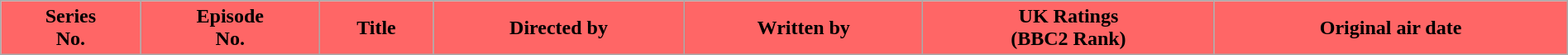<table class="wikitable plainrowheaders" width="100%">
<tr>
<th style="background-color: #FF6666;">Series<br>No.</th>
<th style="background-color: #FF6666;">Episode<br>No.</th>
<th style="background-color: #FF6666;">Title</th>
<th style="background-color: #FF6666;">Directed by</th>
<th style="background-color: #FF6666;">Written by</th>
<th style="background-color: #FF6666;">UK Ratings<br>(BBC2 Rank)</th>
<th style="background-color: #FF6666;">Original air date<br>






</th>
</tr>
</table>
